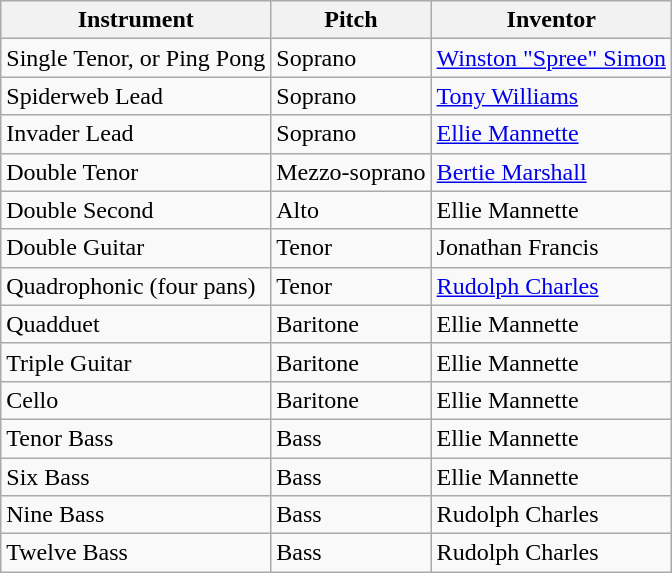<table class="wikitable">
<tr class="hintergrundfarbe5">
<th>Instrument</th>
<th>Pitch</th>
<th>Inventor</th>
</tr>
<tr>
<td>Single Tenor, or Ping Pong</td>
<td>Soprano</td>
<td><a href='#'>Winston "Spree" Simon</a></td>
</tr>
<tr>
<td>Spiderweb Lead</td>
<td>Soprano</td>
<td><a href='#'>Tony Williams</a></td>
</tr>
<tr>
<td>Invader Lead</td>
<td>Soprano</td>
<td><a href='#'>Ellie Mannette</a></td>
</tr>
<tr>
<td>Double Tenor</td>
<td>Mezzo-soprano</td>
<td><a href='#'>Bertie Marshall</a></td>
</tr>
<tr>
<td>Double Second</td>
<td>Alto</td>
<td>Ellie Mannette</td>
</tr>
<tr>
<td>Double Guitar</td>
<td>Tenor</td>
<td>Jonathan Francis</td>
</tr>
<tr>
<td>Quadrophonic (four pans)</td>
<td>Tenor</td>
<td><a href='#'>Rudolph Charles</a></td>
</tr>
<tr>
<td>Quadduet</td>
<td>Baritone</td>
<td>Ellie Mannette</td>
</tr>
<tr>
<td>Triple Guitar</td>
<td>Baritone</td>
<td>Ellie Mannette</td>
</tr>
<tr>
<td>Cello</td>
<td>Baritone</td>
<td>Ellie Mannette</td>
</tr>
<tr>
<td>Tenor Bass</td>
<td>Bass</td>
<td>Ellie Mannette</td>
</tr>
<tr>
<td>Six Bass</td>
<td>Bass</td>
<td>Ellie Mannette</td>
</tr>
<tr>
<td>Nine Bass</td>
<td>Bass</td>
<td>Rudolph Charles</td>
</tr>
<tr>
<td>Twelve Bass</td>
<td>Bass</td>
<td>Rudolph Charles</td>
</tr>
</table>
